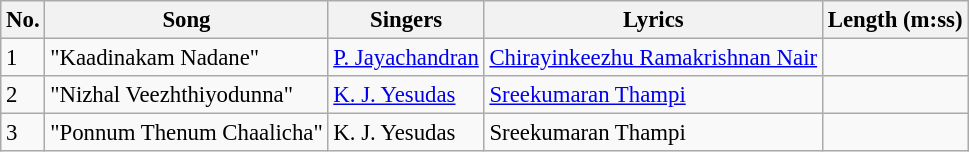<table class="wikitable" style="font-size:95%;">
<tr>
<th>No.</th>
<th>Song</th>
<th>Singers</th>
<th>Lyrics</th>
<th>Length (m:ss)</th>
</tr>
<tr>
<td>1</td>
<td>"Kaadinakam Nadane"</td>
<td><a href='#'>P. Jayachandran</a></td>
<td><a href='#'>Chirayinkeezhu Ramakrishnan Nair</a></td>
<td></td>
</tr>
<tr>
<td>2</td>
<td>"Nizhal Veezhthiyodunna"</td>
<td><a href='#'>K. J. Yesudas</a></td>
<td><a href='#'>Sreekumaran Thampi</a></td>
<td></td>
</tr>
<tr>
<td>3</td>
<td>"Ponnum Thenum Chaalicha"</td>
<td>K. J. Yesudas</td>
<td>Sreekumaran Thampi</td>
<td></td>
</tr>
</table>
